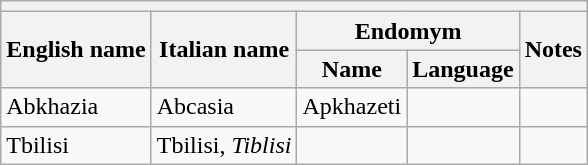<table class="wikitable sortable">
<tr>
<th colspan="5"></th>
</tr>
<tr>
<th rowspan="2">English name</th>
<th rowspan="2">Italian name</th>
<th colspan="2">Endomym</th>
<th rowspan="2">Notes</th>
</tr>
<tr>
<th>Name</th>
<th>Language</th>
</tr>
<tr>
<td>Abkhazia</td>
<td>Abcasia</td>
<td>Apkhazeti</td>
<td></td>
<td></td>
</tr>
<tr>
<td>Tbilisi</td>
<td>Tbilisi, <em>Tiblisi</em></td>
<td></td>
<td></td>
<td></td>
</tr>
</table>
